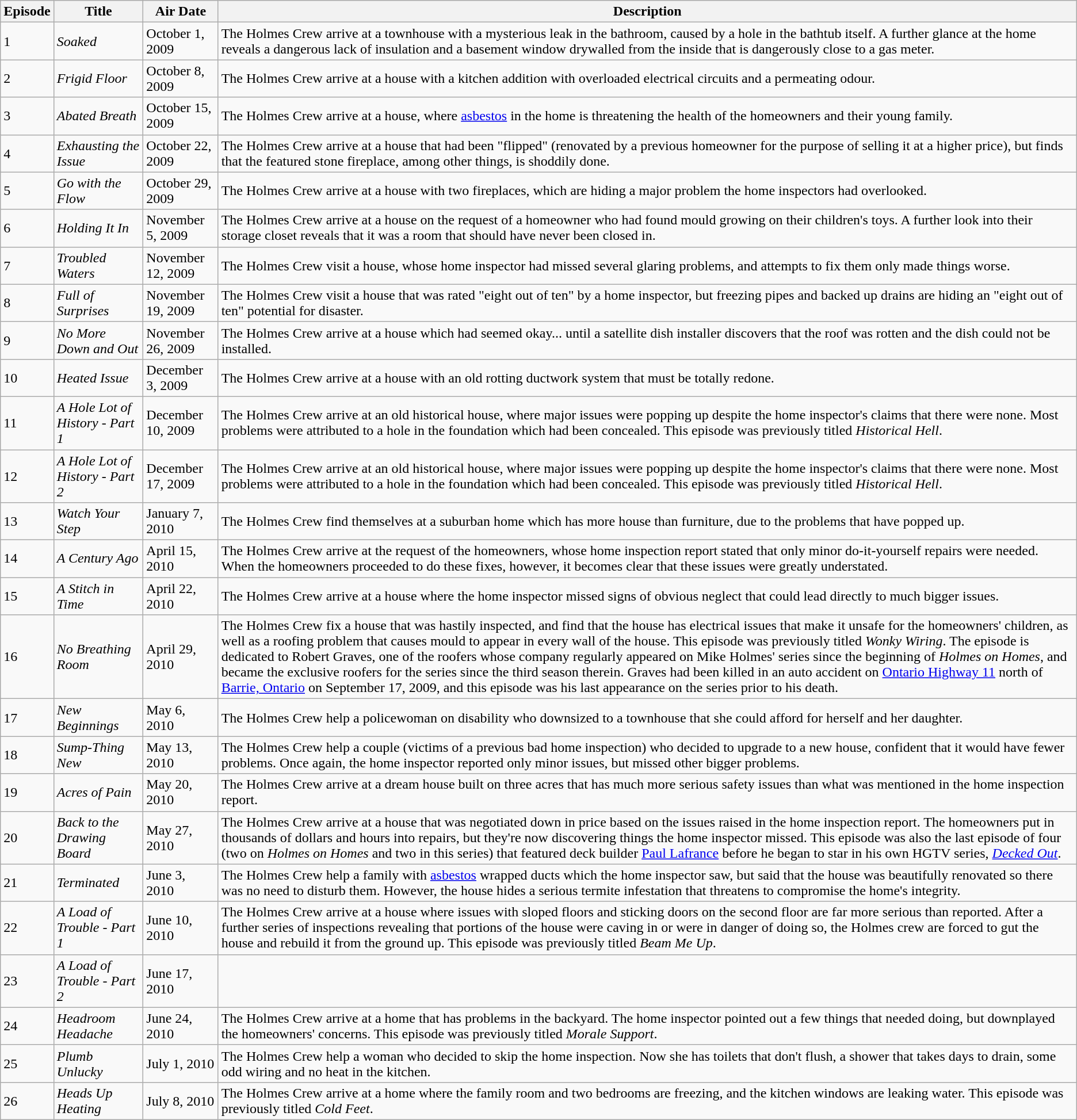<table class="wikitable">
<tr>
<th>Episode</th>
<th>Title</th>
<th>Air Date</th>
<th>Description</th>
</tr>
<tr>
<td>1</td>
<td><em>Soaked</em></td>
<td>October 1, 2009</td>
<td>The Holmes Crew arrive at a townhouse with a mysterious leak in the bathroom, caused by a hole in the bathtub itself.  A further glance at the home reveals a dangerous lack of insulation and a basement window drywalled from the inside that is dangerously close to a gas meter.</td>
</tr>
<tr>
<td>2</td>
<td><em>Frigid Floor</em></td>
<td>October 8, 2009</td>
<td>The Holmes Crew arrive at a house with a kitchen addition with overloaded electrical circuits and a permeating odour.</td>
</tr>
<tr>
<td>3</td>
<td><em>Abated Breath</em></td>
<td>October 15, 2009</td>
<td>The Holmes Crew arrive at a house, where <a href='#'>asbestos</a> in the home is threatening the health of the homeowners and their young family.</td>
</tr>
<tr>
<td>4</td>
<td><em>Exhausting the Issue</em></td>
<td>October 22, 2009</td>
<td>The Holmes Crew arrive at a house that had been "flipped" (renovated by a previous homeowner for the purpose of selling it at a higher price), but finds that the featured stone fireplace, among other things, is shoddily done.</td>
</tr>
<tr>
<td>5</td>
<td><em>Go with the Flow</em></td>
<td>October 29, 2009</td>
<td>The Holmes Crew arrive at a house with two fireplaces, which are hiding a major problem the home inspectors had overlooked.</td>
</tr>
<tr>
<td>6</td>
<td><em>Holding It In</em></td>
<td>November 5, 2009</td>
<td>The Holmes Crew arrive at a house on the request of a homeowner who had found mould growing on their children's toys.  A further look into their storage closet reveals that it was a room that should have never been closed in.</td>
</tr>
<tr>
<td>7</td>
<td><em>Troubled Waters</em></td>
<td>November 12, 2009</td>
<td>The Holmes Crew visit a house, whose home inspector had missed several glaring problems, and attempts to fix them only made things worse.</td>
</tr>
<tr>
<td>8</td>
<td><em>Full of Surprises</em></td>
<td>November 19, 2009</td>
<td>The Holmes Crew visit a house that was rated "eight out of ten" by a home inspector, but freezing pipes and backed up drains are hiding an "eight out of ten" potential for disaster.</td>
</tr>
<tr>
<td>9</td>
<td><em>No More Down and Out</em></td>
<td>November 26, 2009</td>
<td>The Holmes Crew arrive at a house which had seemed okay... until a satellite dish installer discovers that the roof was rotten and the dish could not be installed.</td>
</tr>
<tr>
<td>10</td>
<td><em>Heated Issue</em></td>
<td>December 3, 2009</td>
<td>The Holmes Crew arrive at a house with an old rotting ductwork system that must be totally redone.</td>
</tr>
<tr>
<td>11</td>
<td><em>A Hole Lot of History - Part 1</em></td>
<td>December 10, 2009</td>
<td>The Holmes Crew arrive at an old historical house, where major issues were popping up despite the home inspector's claims that there were none. Most problems were attributed to a hole in the foundation which had been concealed. This episode was previously titled <em>Historical Hell</em>.</td>
</tr>
<tr>
<td>12</td>
<td><em>A Hole Lot of History - Part 2</em></td>
<td>December 17, 2009</td>
<td>The Holmes Crew arrive at an old historical house, where major issues were popping up despite the home inspector's claims that there were none. Most problems were attributed to a hole in the foundation which had been concealed. This episode was previously titled <em>Historical Hell</em>.</td>
</tr>
<tr>
<td>13</td>
<td><em>Watch Your Step</em></td>
<td>January 7, 2010</td>
<td>The Holmes Crew find themselves at a suburban home which has more house than furniture, due to the problems that have popped up.</td>
</tr>
<tr>
<td>14</td>
<td><em>A Century Ago</em></td>
<td>April 15, 2010</td>
<td>The Holmes Crew arrive at the request of the homeowners, whose home inspection report stated that only minor do-it-yourself repairs were needed.  When the homeowners proceeded to do these fixes, however, it becomes clear that these issues were greatly understated.</td>
</tr>
<tr>
<td>15</td>
<td><em>A Stitch in Time</em></td>
<td>April 22, 2010</td>
<td>The Holmes Crew arrive at a house where the home inspector missed signs of obvious neglect that could lead directly to much bigger issues.</td>
</tr>
<tr>
<td>16</td>
<td><em>No Breathing Room</em></td>
<td>April 29, 2010</td>
<td>The Holmes Crew fix a house that was hastily inspected, and find that the house has electrical issues that make it unsafe for the homeowners' children, as well as a roofing problem that causes mould to appear in every wall of the house. This episode was previously titled <em>Wonky Wiring</em>.  The episode is dedicated to Robert Graves, one of the roofers whose company regularly appeared on Mike Holmes' series since the beginning of <em>Holmes on Homes</em>, and became the exclusive roofers for the series since the third season therein.  Graves had been killed in an auto accident on <a href='#'>Ontario Highway 11</a> north of <a href='#'>Barrie, Ontario</a> on September 17, 2009, and this episode was his last appearance on the series prior to his death.</td>
</tr>
<tr>
<td>17</td>
<td><em>New Beginnings</em></td>
<td>May 6, 2010</td>
<td>The Holmes Crew help a policewoman on disability who downsized to a townhouse that she could afford for herself and her daughter.</td>
</tr>
<tr>
<td>18</td>
<td><em>Sump-Thing New</em></td>
<td>May 13, 2010</td>
<td>The Holmes Crew help a couple (victims of a previous bad home inspection) who decided to upgrade to a new house, confident that it would have fewer problems. Once again, the home inspector reported only minor issues, but missed other bigger problems.</td>
</tr>
<tr>
<td>19</td>
<td><em>Acres of Pain</em></td>
<td>May 20, 2010</td>
<td>The Holmes Crew arrive at a dream house built on three acres that has much more serious safety issues than what was mentioned in the home inspection report.</td>
</tr>
<tr>
<td>20</td>
<td><em>Back to the Drawing Board</em></td>
<td>May 27, 2010</td>
<td>The Holmes Crew arrive at a house that was negotiated down in price based on the issues raised in the home inspection report. The homeowners put in thousands of dollars and hours into repairs, but they're now discovering things the home inspector missed.  This episode was also the last episode of four (two on <em>Holmes on Homes</em> and two in this series) that featured deck builder <a href='#'>Paul Lafrance</a> before he began to star in his own HGTV series, <em><a href='#'>Decked Out</a></em>.</td>
</tr>
<tr>
<td>21</td>
<td><em>Terminated</em></td>
<td>June 3, 2010</td>
<td>The Holmes Crew help a family with <a href='#'>asbestos</a> wrapped ducts which the home inspector saw, but said that the house was beautifully renovated so there was no need to disturb them.  However, the house hides a serious termite infestation that threatens to compromise the home's integrity.</td>
</tr>
<tr>
<td>22</td>
<td><em>A Load of Trouble - Part 1</em></td>
<td>June 10, 2010</td>
<td>The Holmes Crew arrive at a house where issues with sloped floors and sticking doors on the second floor are far more serious than reported. After a further series of inspections revealing that portions of the house were caving in or were in danger of doing so, the Holmes crew are forced to gut the house and rebuild it from the ground up. This episode was previously titled <em>Beam Me Up</em>.</td>
</tr>
<tr>
<td>23</td>
<td><em>A Load of Trouble - Part 2</em></td>
<td>June 17, 2010</td>
<td></td>
</tr>
<tr>
<td>24</td>
<td><em>Headroom Headache</em></td>
<td>June 24, 2010</td>
<td>The Holmes Crew arrive at a home that has problems in the backyard. The home inspector pointed out a few things that needed doing, but downplayed the homeowners' concerns. This episode was previously titled <em>Morale Support</em>.</td>
</tr>
<tr>
<td>25</td>
<td><em>Plumb Unlucky</em></td>
<td>July 1, 2010</td>
<td>The Holmes Crew help a woman who decided to skip the home inspection. Now she has toilets that don't flush, a shower that takes days to drain, some odd wiring and no heat in the kitchen.</td>
</tr>
<tr>
<td>26</td>
<td><em>Heads Up Heating</em></td>
<td>July 8, 2010</td>
<td>The Holmes Crew arrive at a home where the family room and two bedrooms are freezing, and the kitchen windows are leaking water. This episode was previously titled <em>Cold Feet</em>.</td>
</tr>
</table>
